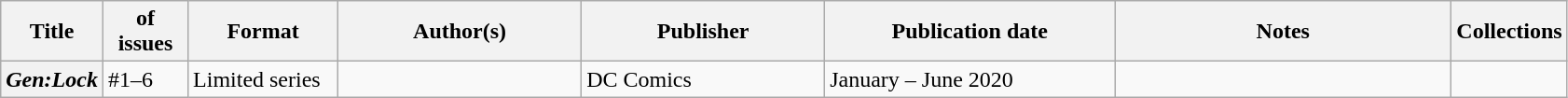<table class="wikitable">
<tr>
<th>Title</th>
<th style="width:40pt"> of issues</th>
<th style="width:75pt">Format</th>
<th style="width:125pt">Author(s)</th>
<th style="width:125pt">Publisher</th>
<th style="width:150pt">Publication date</th>
<th style="width:175pt">Notes</th>
<th>Collections</th>
</tr>
<tr>
<th><em>Gen:Lock</em></th>
<td>#1–6</td>
<td>Limited series</td>
<td></td>
<td>DC Comics</td>
<td>January – June 2020</td>
<td></td>
<td></td>
</tr>
</table>
